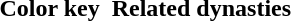<table style="vertical-align: top;">
<tr>
<td><strong>Color key</strong></td>
<td rowspan=6></td>
<td><strong>Related dynasties</strong></td>
</tr>
<tr>
<td></td>
<td></td>
</tr>
<tr>
<td></td>
<td></td>
</tr>
<tr>
<td></td>
<td></td>
</tr>
<tr>
<td></td>
</tr>
<tr>
<td></td>
</tr>
<tr>
<td></td>
</tr>
</table>
